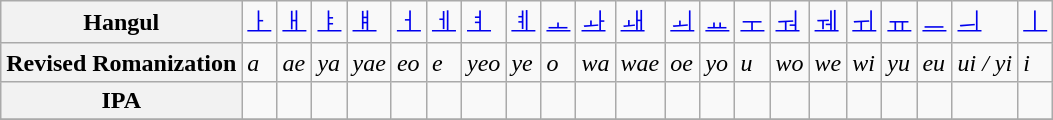<table class="wikitable">
<tr>
<th>Hangul</th>
<td><a href='#'>ㅏ</a></td>
<td><a href='#'>ㅐ</a></td>
<td><a href='#'>ㅑ</a></td>
<td><a href='#'>ㅒ</a></td>
<td><a href='#'>ㅓ</a></td>
<td><a href='#'>ㅔ</a></td>
<td><a href='#'>ㅕ</a></td>
<td><a href='#'>ㅖ</a></td>
<td><a href='#'>ㅗ</a></td>
<td><a href='#'>ㅘ</a></td>
<td><a href='#'>ㅙ</a></td>
<td><a href='#'>ㅚ</a></td>
<td><a href='#'>ㅛ</a></td>
<td><a href='#'>ㅜ</a></td>
<td><a href='#'>ㅝ</a></td>
<td><a href='#'>ㅞ</a></td>
<td><a href='#'>ㅟ</a></td>
<td><a href='#'>ㅠ</a></td>
<td><a href='#'>ㅡ</a></td>
<td><a href='#'>ㅢ</a></td>
<td><a href='#'>ㅣ</a></td>
</tr>
<tr>
<th>Revised Romanization</th>
<td><em>a</em></td>
<td><em>ae</em></td>
<td><em>ya</em></td>
<td><em>yae</em></td>
<td><em>eo</em></td>
<td><em>e</em></td>
<td><em>yeo</em></td>
<td><em>ye</em></td>
<td><em>o</em></td>
<td><em>wa</em></td>
<td><em>wae</em></td>
<td><em>oe</em></td>
<td><em>yo</em></td>
<td><em>u</em></td>
<td><em>wo</em></td>
<td><em>we</em></td>
<td><em>wi</em></td>
<td><em>yu</em></td>
<td><em>eu</em></td>
<td><em>ui / yi</em></td>
<td><em>i</em></td>
</tr>
<tr>
<th>IPA</th>
<td></td>
<td></td>
<td></td>
<td></td>
<td></td>
<td></td>
<td></td>
<td></td>
<td></td>
<td></td>
<td></td>
<td></td>
<td></td>
<td></td>
<td></td>
<td></td>
<td></td>
<td></td>
<td></td>
<td></td>
<td></td>
</tr>
<tr>
</tr>
</table>
